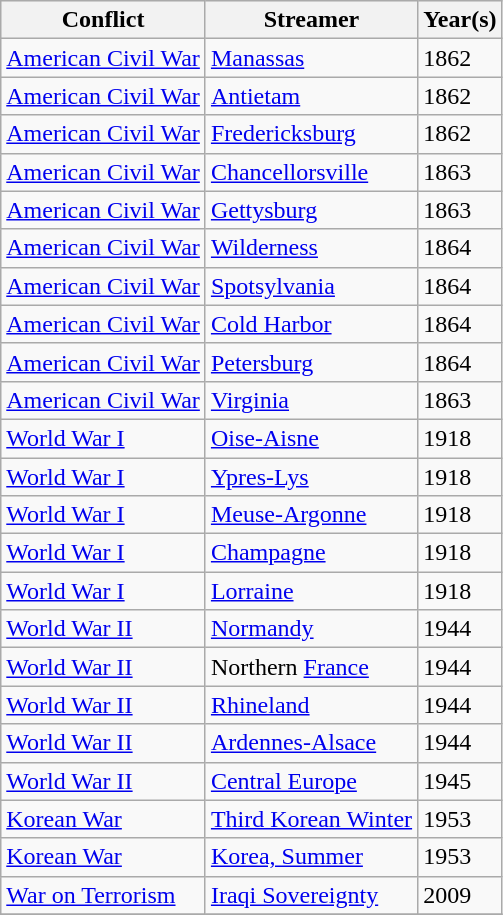<table class="wikitable" align="left">
<tr bgcolor="#efefef">
<th>Conflict</th>
<th>Streamer</th>
<th>Year(s)</th>
</tr>
<tr>
<td><a href='#'>American Civil War</a></td>
<td><a href='#'>Manassas</a></td>
<td>1862</td>
</tr>
<tr>
<td><a href='#'>American Civil War</a></td>
<td><a href='#'>Antietam</a></td>
<td>1862</td>
</tr>
<tr>
<td><a href='#'>American Civil War</a></td>
<td><a href='#'>Fredericksburg</a></td>
<td>1862</td>
</tr>
<tr>
<td><a href='#'>American Civil War</a></td>
<td><a href='#'>Chancellorsville</a></td>
<td>1863</td>
</tr>
<tr>
<td><a href='#'>American Civil War</a></td>
<td><a href='#'>Gettysburg</a></td>
<td>1863</td>
</tr>
<tr>
<td><a href='#'>American Civil War</a></td>
<td><a href='#'>Wilderness</a></td>
<td>1864</td>
</tr>
<tr>
<td><a href='#'>American Civil War</a></td>
<td><a href='#'>Spotsylvania</a></td>
<td>1864</td>
</tr>
<tr>
<td><a href='#'>American Civil War</a></td>
<td><a href='#'>Cold Harbor</a></td>
<td>1864</td>
</tr>
<tr>
<td><a href='#'>American Civil War</a></td>
<td><a href='#'>Petersburg</a></td>
<td>1864</td>
</tr>
<tr>
<td><a href='#'>American Civil War</a></td>
<td><a href='#'>Virginia</a></td>
<td>1863</td>
</tr>
<tr>
<td><a href='#'>World War I</a></td>
<td><a href='#'>Oise-Aisne</a></td>
<td>1918</td>
</tr>
<tr>
<td><a href='#'>World War I</a></td>
<td><a href='#'>Ypres-Lys</a></td>
<td>1918</td>
</tr>
<tr>
<td><a href='#'>World War I</a></td>
<td><a href='#'>Meuse-Argonne</a></td>
<td>1918</td>
</tr>
<tr>
<td><a href='#'>World War I</a></td>
<td><a href='#'>Champagne</a></td>
<td>1918</td>
</tr>
<tr>
<td><a href='#'>World War I</a></td>
<td><a href='#'>Lorraine</a></td>
<td>1918</td>
</tr>
<tr>
<td><a href='#'>World War II</a></td>
<td><a href='#'>Normandy</a></td>
<td>1944</td>
</tr>
<tr>
<td><a href='#'>World War II</a></td>
<td>Northern <a href='#'>France</a></td>
<td>1944</td>
</tr>
<tr>
<td><a href='#'>World War II</a></td>
<td><a href='#'>Rhineland</a></td>
<td>1944</td>
</tr>
<tr>
<td><a href='#'>World War II</a></td>
<td><a href='#'>Ardennes-Alsace</a></td>
<td>1944</td>
</tr>
<tr>
<td><a href='#'>World War II</a></td>
<td><a href='#'>Central Europe</a></td>
<td>1945</td>
</tr>
<tr>
<td><a href='#'>Korean War</a></td>
<td><a href='#'>Third Korean Winter</a></td>
<td>1953</td>
</tr>
<tr>
<td><a href='#'>Korean War</a></td>
<td><a href='#'>Korea, Summer</a></td>
<td>1953</td>
</tr>
<tr>
<td><a href='#'>War on Terrorism</a></td>
<td><a href='#'>Iraqi Sovereignty</a></td>
<td>2009</td>
</tr>
<tr>
</tr>
</table>
